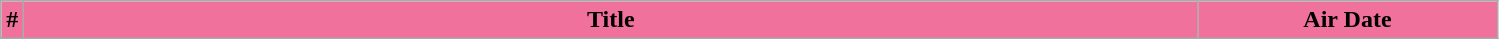<table class="wikitable plainrowheaders" width="79%" style="background:#FFFFFF;">
<tr>
<th width="1%" style="background:#f0719c;">#</th>
<th style="background:#f0719c;">Title</th>
<th width="20%" style="background:#f0719c;">Air Date<br>













</th>
</tr>
</table>
